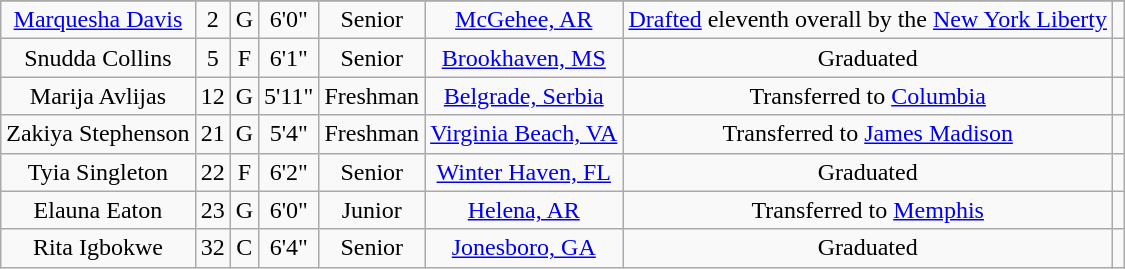<table class="wikitable sortable" style="text-align: center">
<tr align=center>
</tr>
<tr>
<td><a href='#'>Marquesha Davis</a></td>
<td>2</td>
<td>G</td>
<td>6'0"</td>
<td>Senior</td>
<td><a href='#'>McGehee, AR</a></td>
<td><a href='#'>Drafted</a> eleventh overall by the <a href='#'>New York Liberty</a></td>
<td></td>
</tr>
<tr>
<td>Snudda Collins</td>
<td>5</td>
<td>F</td>
<td>6'1"</td>
<td>Senior</td>
<td><a href='#'>Brookhaven, MS</a></td>
<td>Graduated</td>
</tr>
<tr>
<td>Marija Avlijas</td>
<td>12</td>
<td>G</td>
<td>5'11"</td>
<td>Freshman</td>
<td><a href='#'>Belgrade, Serbia</a></td>
<td>Transferred to <a href='#'>Columbia</a></td>
<td></td>
</tr>
<tr>
<td>Zakiya Stephenson</td>
<td>21</td>
<td>G</td>
<td>5'4"</td>
<td>Freshman</td>
<td><a href='#'>Virginia Beach, VA</a></td>
<td>Transferred to <a href='#'>James Madison</a></td>
<td></td>
</tr>
<tr>
<td>Tyia Singleton</td>
<td>22</td>
<td>F</td>
<td>6'2"</td>
<td>Senior</td>
<td><a href='#'>Winter Haven, FL</a></td>
<td>Graduated</td>
</tr>
<tr>
<td>Elauna Eaton</td>
<td>23</td>
<td>G</td>
<td>6'0"</td>
<td>Junior</td>
<td><a href='#'>Helena, AR</a></td>
<td>Transferred to <a href='#'>Memphis</a></td>
<td></td>
</tr>
<tr>
<td>Rita Igbokwe</td>
<td>32</td>
<td>C</td>
<td>6'4"</td>
<td>Senior</td>
<td><a href='#'>Jonesboro, GA</a></td>
<td>Graduated</td>
</tr>
</table>
